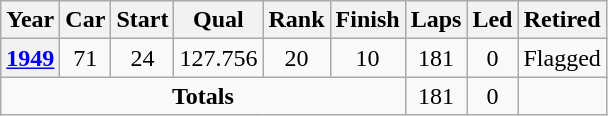<table class="wikitable" style="text-align:center">
<tr>
<th>Year</th>
<th>Car</th>
<th>Start</th>
<th>Qual</th>
<th>Rank</th>
<th>Finish</th>
<th>Laps</th>
<th>Led</th>
<th>Retired</th>
</tr>
<tr>
<th><a href='#'>1949</a></th>
<td>71</td>
<td>24</td>
<td>127.756</td>
<td>20</td>
<td>10</td>
<td>181</td>
<td>0</td>
<td>Flagged</td>
</tr>
<tr>
<td colspan=6><strong>Totals</strong></td>
<td>181</td>
<td>0</td>
<td></td>
</tr>
</table>
